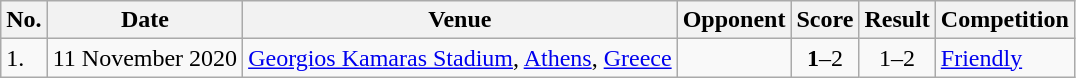<table class="wikitable">
<tr>
<th>No.</th>
<th>Date</th>
<th>Venue</th>
<th>Opponent</th>
<th>Score</th>
<th>Result</th>
<th>Competition</th>
</tr>
<tr>
<td>1.</td>
<td>11 November 2020</td>
<td><a href='#'>Georgios Kamaras Stadium</a>, <a href='#'>Athens</a>, <a href='#'>Greece</a></td>
<td></td>
<td align=center><strong>1</strong>–2</td>
<td align=center>1–2</td>
<td><a href='#'>Friendly</a></td>
</tr>
</table>
